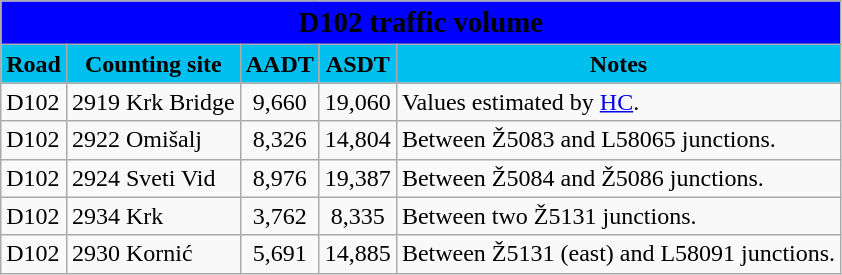<table class="wikitable">
<tr>
<td colspan=5 bgcolor=blue align=center style=margin-top:15><span><big><strong>D102 traffic volume</strong></big></span></td>
</tr>
<tr>
<td align=center bgcolor=00c0f0><strong>Road</strong></td>
<td align=center bgcolor=00c0f0><strong>Counting site</strong></td>
<td align=center bgcolor=00c0f0><strong>AADT</strong></td>
<td align=center bgcolor=00c0f0><strong>ASDT</strong></td>
<td align=center bgcolor=00c0f0><strong>Notes</strong></td>
</tr>
<tr>
<td> D102</td>
<td>2919 Krk Bridge</td>
<td align=center>9,660</td>
<td align=center>19,060</td>
<td>Values estimated by <a href='#'>HC</a>.</td>
</tr>
<tr>
<td> D102</td>
<td>2922 Omišalj</td>
<td align=center>8,326</td>
<td align=center>14,804</td>
<td>Between Ž5083 and L58065 junctions.</td>
</tr>
<tr>
<td> D102</td>
<td>2924 Sveti Vid</td>
<td align=center>8,976</td>
<td align=center>19,387</td>
<td>Between Ž5084 and Ž5086 junctions.</td>
</tr>
<tr>
<td> D102</td>
<td>2934 Krk</td>
<td align=center>3,762</td>
<td align=center>8,335</td>
<td>Between two Ž5131 junctions.</td>
</tr>
<tr>
<td> D102</td>
<td>2930 Kornić</td>
<td align=center>5,691</td>
<td align=center>14,885</td>
<td>Between Ž5131 (east) and L58091 junctions.</td>
</tr>
</table>
